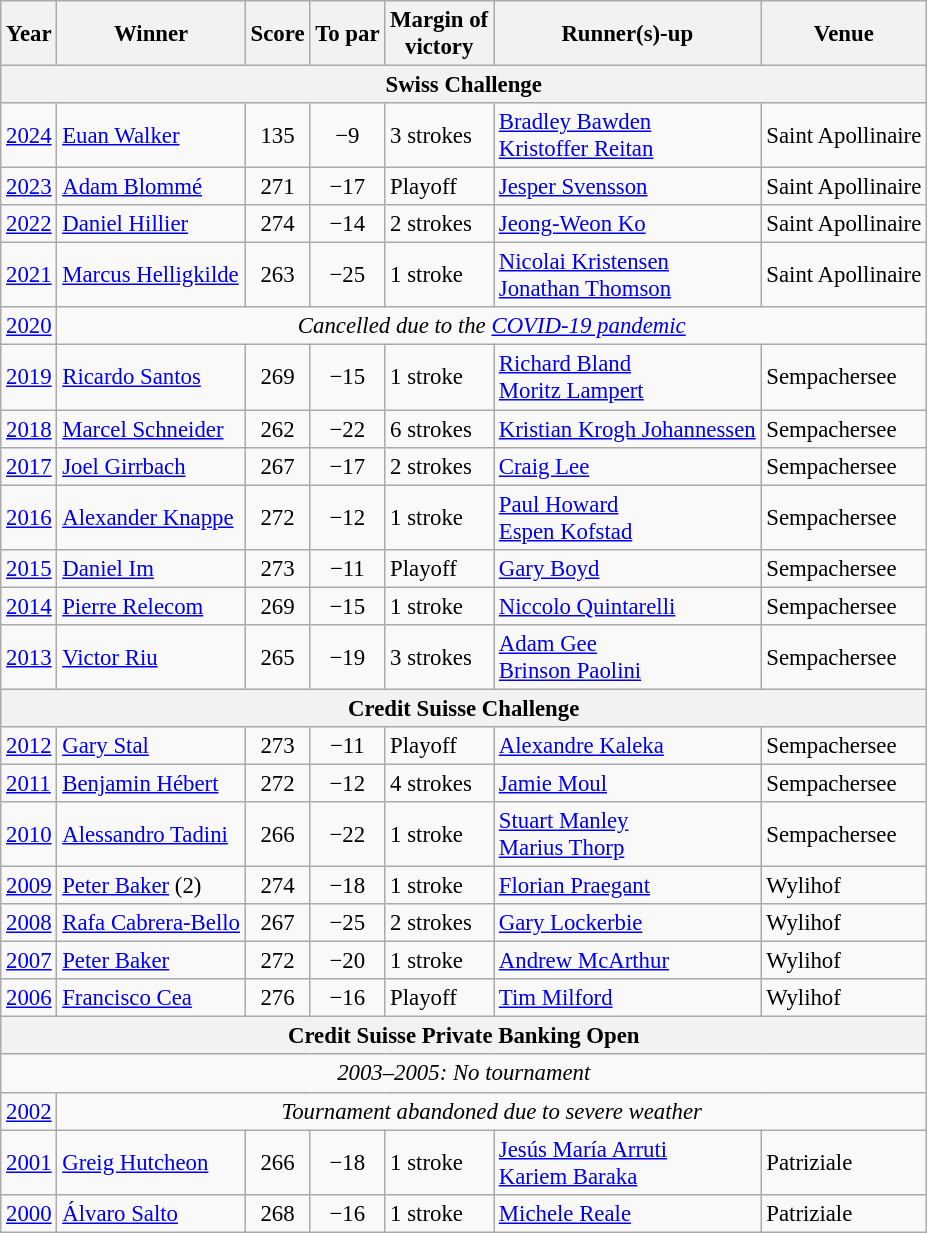<table class=wikitable style="font-size:95%">
<tr>
<th>Year</th>
<th>Winner</th>
<th>Score</th>
<th>To par</th>
<th>Margin of<br>victory</th>
<th>Runner(s)-up</th>
<th>Venue</th>
</tr>
<tr>
<th colspan=8>Swiss Challenge</th>
</tr>
<tr>
<td><a href='#'>2024</a></td>
<td> <a href='#'>Euan Walker</a></td>
<td align=center>135</td>
<td align=center>−9</td>
<td>3 strokes</td>
<td> <a href='#'>Bradley Bawden</a><br> <a href='#'>Kristoffer Reitan</a></td>
<td>Saint Apollinaire</td>
</tr>
<tr>
<td><a href='#'>2023</a></td>
<td> <a href='#'>Adam Blommé</a></td>
<td align=center>271</td>
<td align=center>−17</td>
<td>Playoff</td>
<td> <a href='#'>Jesper Svensson</a></td>
<td>Saint Apollinaire</td>
</tr>
<tr>
<td><a href='#'>2022</a></td>
<td> <a href='#'>Daniel Hillier</a></td>
<td align=center>274</td>
<td align=center>−14</td>
<td>2 strokes</td>
<td> <a href='#'>Jeong-Weon Ko</a></td>
<td>Saint Apollinaire</td>
</tr>
<tr>
<td><a href='#'>2021</a></td>
<td> <a href='#'>Marcus Helligkilde</a></td>
<td align=center>263</td>
<td align=center>−25</td>
<td>1 stroke</td>
<td> <a href='#'>Nicolai Kristensen</a><br> <a href='#'>Jonathan Thomson</a></td>
<td>Saint Apollinaire</td>
</tr>
<tr>
<td><a href='#'>2020</a></td>
<td colspan=7 align=center><em>Cancelled due to the <a href='#'>COVID-19 pandemic</a></em></td>
</tr>
<tr>
<td><a href='#'>2019</a></td>
<td> <a href='#'>Ricardo Santos</a></td>
<td align=center>269</td>
<td align=center>−15</td>
<td>1 stroke</td>
<td> <a href='#'>Richard Bland</a><br> <a href='#'>Moritz Lampert</a></td>
<td>Sempachersee</td>
</tr>
<tr>
<td><a href='#'>2018</a></td>
<td> <a href='#'>Marcel Schneider</a></td>
<td align=center>262</td>
<td align=center>−22</td>
<td>6 strokes</td>
<td> <a href='#'>Kristian Krogh Johannessen</a></td>
<td>Sempachersee</td>
</tr>
<tr>
<td><a href='#'>2017</a></td>
<td> <a href='#'>Joel Girrbach</a></td>
<td align=center>267</td>
<td align=center>−17</td>
<td>2 strokes</td>
<td> <a href='#'>Craig Lee</a></td>
<td>Sempachersee</td>
</tr>
<tr>
<td><a href='#'>2016</a></td>
<td> <a href='#'>Alexander Knappe</a></td>
<td align=center>272</td>
<td align=center>−12</td>
<td>1 stroke</td>
<td> <a href='#'>Paul Howard</a><br> <a href='#'>Espen Kofstad</a></td>
<td>Sempachersee</td>
</tr>
<tr>
<td><a href='#'>2015</a></td>
<td> <a href='#'>Daniel Im</a></td>
<td align=center>273</td>
<td align=center>−11</td>
<td>Playoff</td>
<td> <a href='#'>Gary Boyd</a></td>
<td>Sempachersee</td>
</tr>
<tr>
<td><a href='#'>2014</a></td>
<td> <a href='#'>Pierre Relecom</a></td>
<td align=center>269</td>
<td align=center>−15</td>
<td>1 stroke</td>
<td> <a href='#'>Niccolo Quintarelli</a></td>
<td>Sempachersee</td>
</tr>
<tr>
<td><a href='#'>2013</a></td>
<td> <a href='#'>Victor Riu</a></td>
<td align=center>265</td>
<td align=center>−19</td>
<td>3 strokes</td>
<td> <a href='#'>Adam Gee</a><br> <a href='#'>Brinson Paolini</a></td>
<td>Sempachersee</td>
</tr>
<tr>
<th colspan=8>Credit Suisse Challenge</th>
</tr>
<tr>
<td><a href='#'>2012</a></td>
<td> <a href='#'>Gary Stal</a></td>
<td align=center>273</td>
<td align=center>−11</td>
<td>Playoff</td>
<td> <a href='#'>Alexandre Kaleka</a></td>
<td>Sempachersee</td>
</tr>
<tr>
<td><a href='#'>2011</a></td>
<td> <a href='#'>Benjamin Hébert</a></td>
<td align=center>272</td>
<td align=center>−12</td>
<td>4 strokes</td>
<td> <a href='#'>Jamie Moul</a></td>
<td>Sempachersee</td>
</tr>
<tr>
<td><a href='#'>2010</a></td>
<td> <a href='#'>Alessandro Tadini</a></td>
<td align=center>266</td>
<td align=center>−22</td>
<td>1 stroke</td>
<td> <a href='#'>Stuart Manley</a><br> <a href='#'>Marius Thorp</a></td>
<td>Sempachersee</td>
</tr>
<tr>
<td><a href='#'>2009</a></td>
<td> <a href='#'>Peter Baker</a> (2)</td>
<td align=center>274</td>
<td align=center>−18</td>
<td>1 stroke</td>
<td> <a href='#'>Florian Praegant</a></td>
<td>Wylihof</td>
</tr>
<tr>
<td><a href='#'>2008</a></td>
<td> <a href='#'>Rafa Cabrera-Bello</a></td>
<td align=center>267</td>
<td align=center>−25</td>
<td>2 strokes</td>
<td> <a href='#'>Gary Lockerbie</a></td>
<td>Wylihof</td>
</tr>
<tr>
<td><a href='#'>2007</a></td>
<td> <a href='#'>Peter Baker</a></td>
<td align=center>272</td>
<td align=center>−20</td>
<td>1 stroke</td>
<td> <a href='#'>Andrew McArthur</a></td>
<td>Wylihof</td>
</tr>
<tr>
<td><a href='#'>2006</a></td>
<td> <a href='#'>Francisco Cea</a></td>
<td align=center>276</td>
<td align=center>−16</td>
<td>Playoff</td>
<td> <a href='#'>Tim Milford</a></td>
<td>Wylihof</td>
</tr>
<tr>
<th colspan=8>Credit Suisse Private Banking Open</th>
</tr>
<tr>
<td align=center colspan=8><em>2003–2005: No tournament</em></td>
</tr>
<tr>
<td><a href='#'>2002</a></td>
<td align=center colspan=7><em>Tournament abandoned due to severe weather</em></td>
</tr>
<tr>
<td><a href='#'>2001</a></td>
<td> <a href='#'>Greig Hutcheon</a></td>
<td align=center>266</td>
<td align=center>−18</td>
<td>1 stroke</td>
<td> <a href='#'>Jesús María Arruti</a><br> <a href='#'>Kariem Baraka</a></td>
<td>Patriziale</td>
</tr>
<tr>
<td><a href='#'>2000</a></td>
<td> <a href='#'>Álvaro Salto</a></td>
<td align=center>268</td>
<td align=center>−16</td>
<td>1 stroke</td>
<td> <a href='#'>Michele Reale</a></td>
<td>Patriziale</td>
</tr>
</table>
